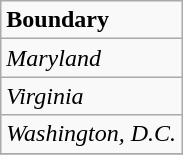<table class="wikitable">
<tr>
<td><strong>Boundary</strong></td>
</tr>
<tr>
<td><em>Maryland</em></td>
</tr>
<tr>
<td><em>Virginia</em></td>
</tr>
<tr>
<td><em>Washington, D.C.</em></td>
</tr>
<tr>
</tr>
</table>
